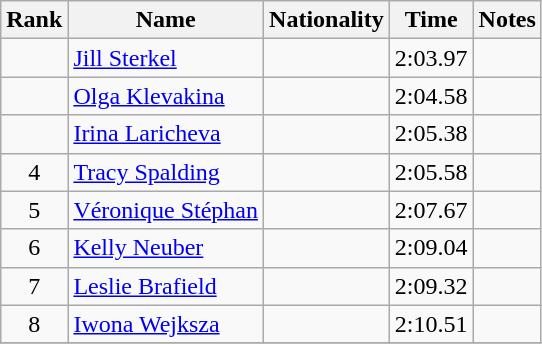<table class="wikitable sortable" style="text-align:center">
<tr>
<th>Rank</th>
<th>Name</th>
<th>Nationality</th>
<th>Time</th>
<th>Notes</th>
</tr>
<tr>
<td></td>
<td align="left"><a href='#'>Jill Sterkel</a></td>
<td align="left"></td>
<td>2:03.97</td>
<td></td>
</tr>
<tr>
<td></td>
<td align="left"><a href='#'>Olga Klevakina</a></td>
<td align="left"></td>
<td>2:04.58</td>
<td></td>
</tr>
<tr>
<td></td>
<td align="left"><a href='#'>Irina Laricheva</a></td>
<td align="left"></td>
<td>2:05.38</td>
<td></td>
</tr>
<tr>
<td>4</td>
<td align="left"><a href='#'>Tracy Spalding</a></td>
<td align="left"></td>
<td>2:05.58</td>
<td></td>
</tr>
<tr>
<td>5</td>
<td align="left"><a href='#'>Véronique Stéphan</a></td>
<td align="left"></td>
<td>2:07.67</td>
<td></td>
</tr>
<tr>
<td>6</td>
<td align="left"><a href='#'>Kelly Neuber</a></td>
<td align="left"></td>
<td>2:09.04</td>
<td></td>
</tr>
<tr>
<td>7</td>
<td align="left"><a href='#'>Leslie Brafield</a></td>
<td align="left"></td>
<td>2:09.32</td>
<td></td>
</tr>
<tr>
<td>8</td>
<td align="left"><a href='#'>Iwona Wejksza</a></td>
<td align="left"></td>
<td>2:10.51</td>
<td></td>
</tr>
<tr>
</tr>
</table>
